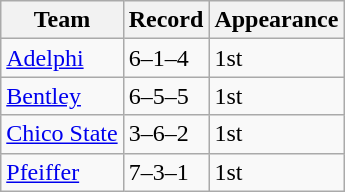<table class="wikitable">
<tr>
<th>Team</th>
<th>Record</th>
<th>Appearance</th>
</tr>
<tr>
<td><a href='#'>Adelphi</a></td>
<td>6–1–4</td>
<td>1st</td>
</tr>
<tr>
<td><a href='#'>Bentley</a></td>
<td>6–5–5</td>
<td>1st</td>
</tr>
<tr>
<td><a href='#'>Chico State</a></td>
<td>3–6–2</td>
<td>1st</td>
</tr>
<tr>
<td><a href='#'>Pfeiffer</a></td>
<td>7–3–1</td>
<td>1st</td>
</tr>
</table>
